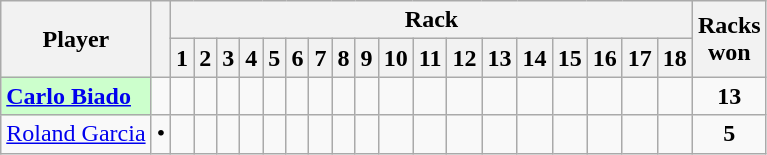<table class=wikitable style="text-align:center;">
<tr>
<th rowspan=2>Player</th>
<th rowspan=2></th>
<th colspan=18>Rack</th>
<th rowspan=2>Racks<br>won</th>
</tr>
<tr>
<th>1</th>
<th>2</th>
<th>3</th>
<th>4</th>
<th>5</th>
<th>6</th>
<th>7</th>
<th>8</th>
<th>9</th>
<th>10</th>
<th>11</th>
<th>12</th>
<th>13</th>
<th>14</th>
<th>15</th>
<th>16</th>
<th>17</th>
<th>18</th>
</tr>
<tr>
<td style="background:#cfc; text-align:left;"> <strong><a href='#'>Carlo Biado</a></strong></td>
<td></td>
<td></td>
<td></td>
<td></td>
<td></td>
<td></td>
<td></td>
<td></td>
<td></td>
<td></td>
<td></td>
<td></td>
<td></td>
<td></td>
<td></td>
<td></td>
<td></td>
<td></td>
<td></td>
<td><strong>13</strong></td>
</tr>
<tr>
<td align=left> <a href='#'>Roland Garcia</a></td>
<td>•</td>
<td></td>
<td></td>
<td></td>
<td></td>
<td></td>
<td></td>
<td></td>
<td></td>
<td></td>
<td></td>
<td></td>
<td></td>
<td></td>
<td></td>
<td></td>
<td></td>
<td></td>
<td></td>
<td><strong>5</strong></td>
</tr>
</table>
